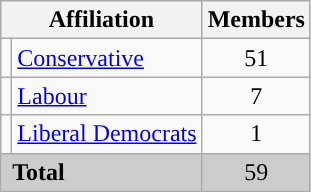<table class="wikitable">
<tr>
<th colspan="2">Affiliation</th>
<th>Members</th>
</tr>
<tr>
<td style="color:inherit;background:"></td>
<td><a href='#'>Conservative</a></td>
<td style="text-align:center;">51</td>
</tr>
<tr>
<td style="color:inherit;background:"></td>
<td><a href='#'>Labour</a></td>
<td style="text-align:center;">7</td>
</tr>
<tr>
<td style="color:inherit;background:"></td>
<td><a href='#'>Liberal Democrats</a></td>
<td style="text-align:center;">1</td>
</tr>
<tr style="background:#ccc;">
<td colspan="2"> <strong>Total</strong></td>
<td style="text-align:center;">59</td>
</tr>
</table>
